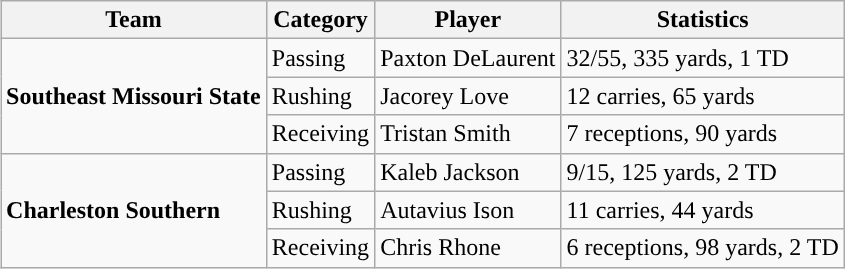<table class="wikitable" style="float: right;">
<tr>
<th>Team</th>
<th>Category</th>
<th>Player</th>
<th>Statistics</th>
</tr>
<tr>
<td rowspan=3><strong>Southeast Missouri State</strong></td>
<td>Passing</td>
<td>Paxton DeLaurent</td>
<td>32/55, 335 yards, 1 TD</td>
</tr>
<tr>
<td>Rushing</td>
<td>Jacorey Love</td>
<td>12 carries, 65 yards</td>
</tr>
<tr>
<td>Receiving</td>
<td>Tristan Smith</td>
<td>7 receptions, 90 yards</td>
</tr>
<tr>
<td rowspan=3><strong>Charleston Southern</strong></td>
<td>Passing</td>
<td>Kaleb Jackson</td>
<td>9/15, 125 yards, 2 TD</td>
</tr>
<tr>
<td>Rushing</td>
<td>Autavius Ison</td>
<td>11 carries, 44 yards</td>
</tr>
<tr>
<td>Receiving</td>
<td>Chris Rhone</td>
<td>6 receptions, 98 yards, 2 TD</td>
</tr>
</table>
